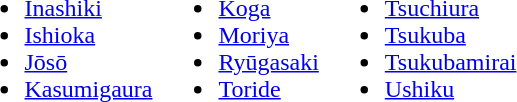<table>
<tr>
<td><br><ul><li><a href='#'>Inashiki</a></li><li><a href='#'>Ishioka</a></li><li><a href='#'>Jōsō</a></li><li><a href='#'>Kasumigaura</a></li></ul></td>
<td><br><ul><li><a href='#'>Koga</a></li><li><a href='#'>Moriya</a></li><li><a href='#'>Ryūgasaki</a></li><li><a href='#'>Toride</a></li></ul></td>
<td><br><ul><li><a href='#'>Tsuchiura</a></li><li><a href='#'>Tsukuba</a></li><li><a href='#'>Tsukubamirai</a></li><li><a href='#'>Ushiku</a></li></ul></td>
</tr>
</table>
